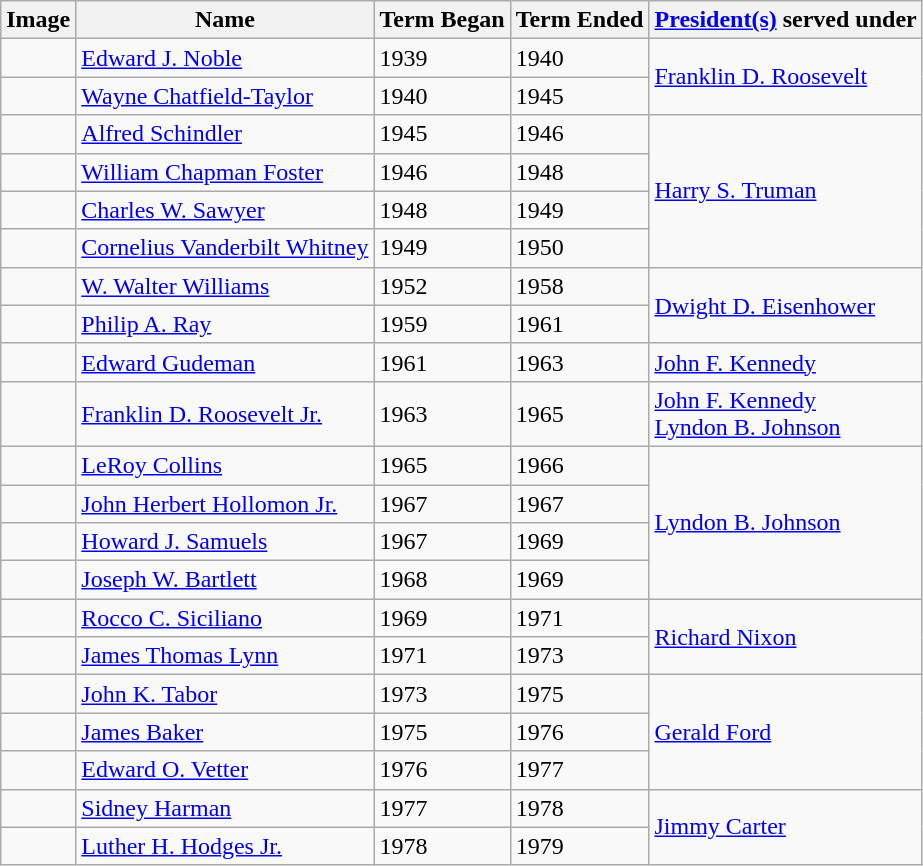<table class="wikitable">
<tr>
<th>Image</th>
<th>Name</th>
<th>Term Began</th>
<th>Term Ended</th>
<th><a href='#'>President(s)</a> served under</th>
</tr>
<tr>
<td></td>
<td><a href='#'>Edward J. Noble</a></td>
<td>1939</td>
<td>1940</td>
<td rowspan=2><a href='#'>Franklin D. Roosevelt</a></td>
</tr>
<tr>
<td></td>
<td><a href='#'>Wayne Chatfield-Taylor</a></td>
<td>1940</td>
<td>1945</td>
</tr>
<tr>
<td></td>
<td><a href='#'>Alfred Schindler</a></td>
<td>1945</td>
<td>1946</td>
<td rowspan=4><a href='#'>Harry S. Truman</a></td>
</tr>
<tr>
<td></td>
<td><a href='#'>William Chapman Foster</a></td>
<td>1946</td>
<td>1948</td>
</tr>
<tr>
<td></td>
<td><a href='#'>Charles W. Sawyer</a></td>
<td>1948</td>
<td>1949</td>
</tr>
<tr>
<td></td>
<td><a href='#'>Cornelius Vanderbilt Whitney</a></td>
<td>1949</td>
<td>1950</td>
</tr>
<tr>
<td></td>
<td><a href='#'>W. Walter Williams</a></td>
<td>1952</td>
<td>1958</td>
<td rowspan=2><a href='#'>Dwight D. Eisenhower</a></td>
</tr>
<tr>
<td></td>
<td><a href='#'>Philip A. Ray</a></td>
<td>1959</td>
<td>1961</td>
</tr>
<tr>
<td></td>
<td><a href='#'>Edward Gudeman</a></td>
<td>1961</td>
<td>1963</td>
<td rowspan=1><a href='#'>John F. Kennedy</a></td>
</tr>
<tr>
<td></td>
<td><a href='#'>Franklin D. Roosevelt Jr.</a></td>
<td>1963</td>
<td>1965</td>
<td rowspan=1><a href='#'>John F. Kennedy</a><br><a href='#'>Lyndon B. Johnson</a></td>
</tr>
<tr>
<td></td>
<td><a href='#'>LeRoy Collins</a></td>
<td>1965</td>
<td>1966</td>
<td rowspan="4"><a href='#'>Lyndon B. Johnson</a></td>
</tr>
<tr>
<td></td>
<td><a href='#'>John Herbert Hollomon Jr.</a></td>
<td>1967</td>
<td>1967</td>
</tr>
<tr>
<td></td>
<td><a href='#'>Howard J. Samuels</a></td>
<td>1967</td>
<td>1969</td>
</tr>
<tr>
<td></td>
<td><a href='#'>Joseph W. Bartlett</a></td>
<td>1968</td>
<td>1969</td>
</tr>
<tr>
<td></td>
<td><a href='#'>Rocco C. Siciliano</a></td>
<td>1969</td>
<td>1971</td>
<td rowspan=2><a href='#'>Richard Nixon</a></td>
</tr>
<tr>
<td></td>
<td><a href='#'>James Thomas Lynn</a></td>
<td>1971</td>
<td>1973</td>
</tr>
<tr>
<td></td>
<td><a href='#'>John K. Tabor</a></td>
<td>1973</td>
<td>1975</td>
<td rowspan=3><a href='#'>Gerald Ford</a></td>
</tr>
<tr>
<td></td>
<td><a href='#'>James Baker</a></td>
<td>1975</td>
<td>1976</td>
</tr>
<tr>
<td></td>
<td><a href='#'>Edward O. Vetter</a></td>
<td>1976</td>
<td>1977</td>
</tr>
<tr>
<td></td>
<td><a href='#'>Sidney Harman</a></td>
<td>1977</td>
<td>1978</td>
<td rowspan=2><a href='#'>Jimmy Carter</a></td>
</tr>
<tr>
<td></td>
<td><a href='#'>Luther H. Hodges Jr.</a></td>
<td>1978</td>
<td>1979</td>
</tr>
</table>
